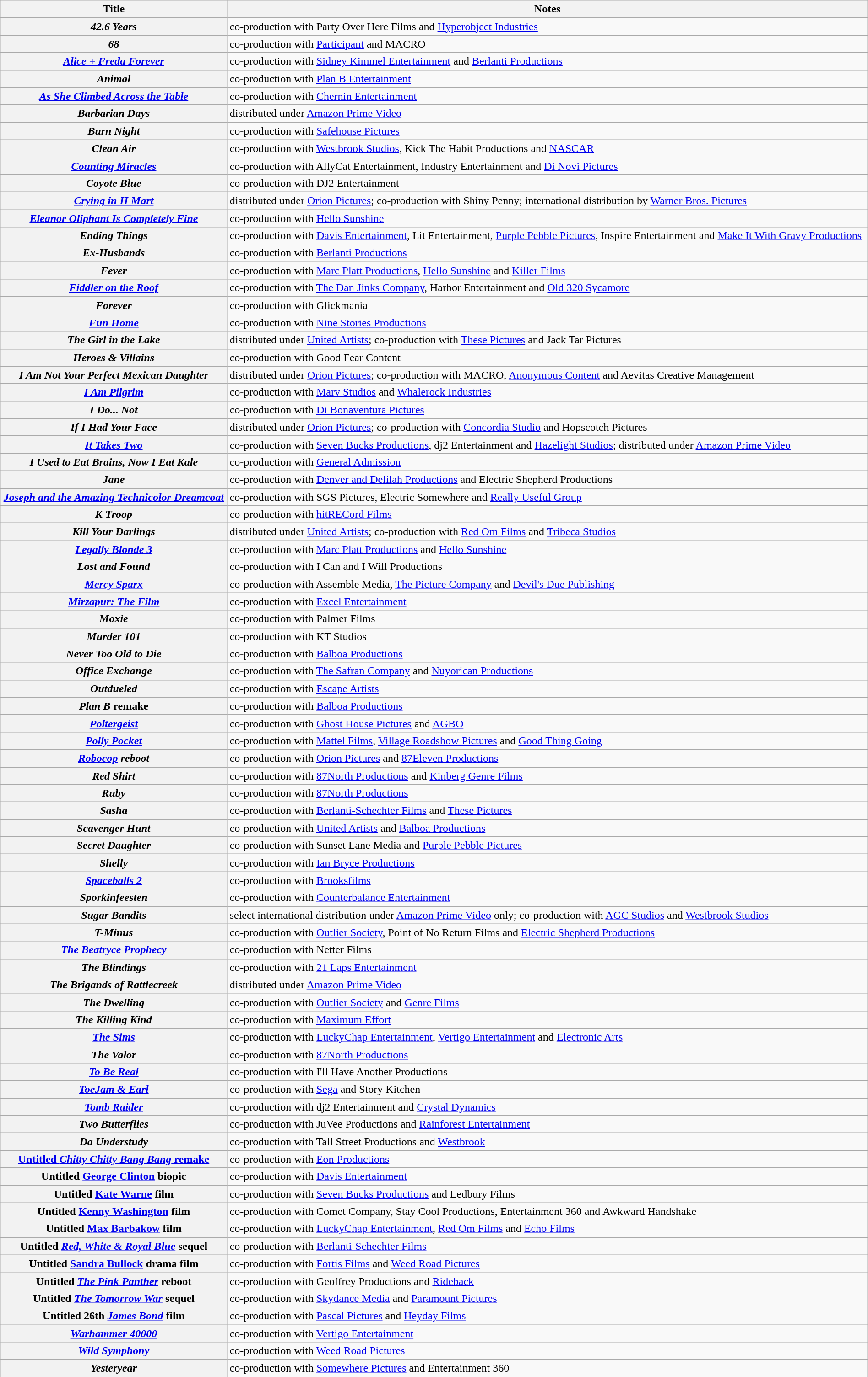<table class="wikitable plainrowheaders sortable" style="width:100%;">
<tr>
<th scope="col">Title</th>
<th scope="col">Notes</th>
</tr>
<tr>
<th scope="row"><em>42.6 Years</em></th>
<td>co-production with Party Over Here Films and <a href='#'>Hyperobject Industries</a></td>
</tr>
<tr>
<th scope="row"><em>68</em></th>
<td>co-production with <a href='#'>Participant</a> and MACRO</td>
</tr>
<tr>
<th scope="row"><em><a href='#'>Alice + Freda Forever</a></em></th>
<td>co-production with <a href='#'>Sidney Kimmel Entertainment</a> and <a href='#'>Berlanti Productions</a></td>
</tr>
<tr>
<th scope="row"><em>Animal</em></th>
<td>co-production with <a href='#'>Plan B Entertainment</a></td>
</tr>
<tr>
<th scope="row"><em><a href='#'>As She Climbed Across the Table</a></em></th>
<td>co-production with <a href='#'>Chernin Entertainment</a></td>
</tr>
<tr>
<th scope="row"><em>Barbarian Days</em></th>
<td>distributed under <a href='#'>Amazon Prime Video</a></td>
</tr>
<tr>
<th scope="row"><em>Burn Night</em></th>
<td>co-production with <a href='#'>Safehouse Pictures</a></td>
</tr>
<tr>
<th scope="row"><em>Clean Air</em></th>
<td>co-production with <a href='#'>Westbrook Studios</a>, Kick The Habit Productions and <a href='#'>NASCAR</a></td>
</tr>
<tr>
<th scope="row"><em><a href='#'>Counting Miracles</a></em></th>
<td>co-production with AllyCat Entertainment, Industry Entertainment and <a href='#'>Di Novi Pictures</a></td>
</tr>
<tr>
<th scope="row"><em>Coyote Blue</em></th>
<td>co-production with DJ2 Entertainment</td>
</tr>
<tr>
<th scope="row"><em><a href='#'>Crying in H Mart</a></em></th>
<td>distributed under <a href='#'>Orion Pictures</a>; co-production with Shiny Penny; international distribution by <a href='#'>Warner Bros. Pictures</a></td>
</tr>
<tr>
<th scope="row"><em><a href='#'>Eleanor Oliphant Is Completely Fine</a></em></th>
<td>co-production with <a href='#'>Hello Sunshine</a></td>
</tr>
<tr>
<th scope="row"><em>Ending Things</em></th>
<td>co-production with <a href='#'>Davis Entertainment</a>, Lit Entertainment, <a href='#'>Purple Pebble Pictures</a>, Inspire Entertainment and <a href='#'>Make It With Gravy Productions</a></td>
</tr>
<tr>
<th scope="row"><em>Ex-Husbands</em></th>
<td>co-production with <a href='#'>Berlanti Productions</a></td>
</tr>
<tr>
<th scope="row"><em>Fever</em></th>
<td>co-production with <a href='#'>Marc Platt Productions</a>, <a href='#'>Hello Sunshine</a> and <a href='#'>Killer Films</a></td>
</tr>
<tr>
<th scope="row"><em><a href='#'>Fiddler on the Roof</a></em></th>
<td>co-production with <a href='#'>The Dan Jinks Company</a>, Harbor Entertainment and <a href='#'>Old 320 Sycamore</a></td>
</tr>
<tr>
<th scope="row"><em>Forever</em></th>
<td>co-production with Glickmania</td>
</tr>
<tr>
<th scope="row"><em><a href='#'>Fun Home</a></em></th>
<td>co-production with <a href='#'>Nine Stories Productions</a></td>
</tr>
<tr>
<th scope="row"><em>The Girl in the Lake</em></th>
<td>distributed under <a href='#'>United Artists</a>; co-production with <a href='#'>These Pictures</a> and Jack Tar Pictures</td>
</tr>
<tr>
<th scope="row"><em>Heroes & Villains</em></th>
<td>co-production with Good Fear Content</td>
</tr>
<tr>
<th scope="row"><em>I Am Not Your Perfect Mexican Daughter</em></th>
<td>distributed under <a href='#'>Orion Pictures</a>; co-production with MACRO, <a href='#'>Anonymous Content</a> and Aevitas Creative Management</td>
</tr>
<tr>
<th scope="row"><em><a href='#'>I Am Pilgrim</a></em></th>
<td>co-production with <a href='#'>Marv Studios</a> and <a href='#'>Whalerock Industries</a></td>
</tr>
<tr>
<th scope="row"><em>I Do... Not</em></th>
<td>co-production with <a href='#'>Di Bonaventura Pictures</a></td>
</tr>
<tr>
<th scope="row"><em>If I Had Your Face</em></th>
<td>distributed under <a href='#'>Orion Pictures</a>; co-production with <a href='#'>Concordia Studio</a> and Hopscotch Pictures</td>
</tr>
<tr>
<th scope="row"><em><a href='#'>It Takes Two</a></em></th>
<td>co-production with <a href='#'>Seven Bucks Productions</a>, dj2 Entertainment and <a href='#'>Hazelight Studios</a>; distributed under <a href='#'>Amazon Prime Video</a></td>
</tr>
<tr>
<th scope="row"><em>I Used to Eat Brains, Now I Eat Kale</em></th>
<td>co-production with <a href='#'>General Admission</a></td>
</tr>
<tr>
<th scope="row"><em>Jane</em></th>
<td>co-production with <a href='#'>Denver and Delilah Productions</a> and Electric Shepherd Productions</td>
</tr>
<tr>
<th scope="row"><em><a href='#'>Joseph and the Amazing Technicolor Dreamcoat</a></em></th>
<td>co-production with SGS Pictures, Electric Somewhere and <a href='#'>Really Useful Group</a></td>
</tr>
<tr>
<th scope="row"><em>K Troop</em></th>
<td>co-production with <a href='#'>hitRECord Films</a></td>
</tr>
<tr>
<th scope="row"><em>Kill Your Darlings</em></th>
<td>distributed under <a href='#'>United Artists</a>; co-production with <a href='#'>Red Om Films</a> and <a href='#'>Tribeca Studios</a></td>
</tr>
<tr>
<th scope="row"><em><a href='#'>Legally Blonde 3</a></em></th>
<td>co-production with <a href='#'>Marc Platt Productions</a> and <a href='#'>Hello Sunshine</a></td>
</tr>
<tr>
<th scope="row"><em>Lost and Found</em></th>
<td>co-production with I Can and I Will Productions</td>
</tr>
<tr>
<th scope="row"><em><a href='#'>Mercy Sparx</a></em></th>
<td>co-production with Assemble Media, <a href='#'>The Picture Company</a> and <a href='#'>Devil's Due Publishing</a></td>
</tr>
<tr>
<th scope="row"><em><a href='#'>Mirzapur: The Film</a></em></th>
<td>co-production with <a href='#'>Excel Entertainment</a></td>
</tr>
<tr>
<th scope="row"><em>Moxie</em></th>
<td>co-production with Palmer Films</td>
</tr>
<tr>
<th scope="row"><em>Murder 101</em></th>
<td>co-production with KT Studios</td>
</tr>
<tr>
<th scope="row"><em>Never Too Old to Die</em></th>
<td>co-production with <a href='#'>Balboa Productions</a></td>
</tr>
<tr>
<th scope="row"><em>Office Exchange</em></th>
<td>co-production with <a href='#'>The Safran Company</a> and <a href='#'>Nuyorican Productions</a></td>
</tr>
<tr>
<th scope="row"><em>Outdueled</em></th>
<td>co-production with <a href='#'>Escape Artists</a></td>
</tr>
<tr>
<th scope="row"><em>Plan B</em> remake</th>
<td>co-production with <a href='#'>Balboa Productions</a></td>
</tr>
<tr>
<th scope="row"><em><a href='#'>Poltergeist</a></em></th>
<td>co-production with <a href='#'>Ghost House Pictures</a> and <a href='#'>AGBO</a></td>
</tr>
<tr>
<th scope="row"><em><a href='#'>Polly Pocket</a></em></th>
<td>co-production with <a href='#'>Mattel Films</a>, <a href='#'>Village Roadshow Pictures</a> and <a href='#'>Good Thing Going</a></td>
</tr>
<tr>
<th scope="row"><em><a href='#'>Robocop</a> reboot</em></th>
<td>co-production with <a href='#'>Orion Pictures</a> and <a href='#'>87Eleven Productions</a></td>
</tr>
<tr>
<th scope="row"><em>Red Shirt</em></th>
<td>co-production with <a href='#'>87North Productions</a> and <a href='#'>Kinberg Genre Films</a></td>
</tr>
<tr>
<th scope="row"><em>Ruby</em></th>
<td>co-production with <a href='#'>87North Productions</a></td>
</tr>
<tr>
<th scope="row"><em>Sasha</em></th>
<td>co-production with <a href='#'>Berlanti-Schechter Films</a> and <a href='#'>These Pictures</a></td>
</tr>
<tr>
<th scope="row"><em>Scavenger Hunt</em></th>
<td>co-production with <a href='#'>United Artists</a> and <a href='#'>Balboa Productions</a></td>
</tr>
<tr>
<th scope="row"><em>Secret Daughter</em></th>
<td>co-production with Sunset Lane Media and <a href='#'>Purple Pebble Pictures</a></td>
</tr>
<tr>
<th scope="row"><em>Shelly</em></th>
<td>co-production with <a href='#'>Ian Bryce Productions</a></td>
</tr>
<tr>
<th scope="row"><em><a href='#'>Spaceballs 2</a></em></th>
<td>co-production with <a href='#'>Brooksfilms</a></td>
</tr>
<tr>
<th scope="row"><em>Sporkinfeesten</em></th>
<td>co-production with <a href='#'>Counterbalance Entertainment</a></td>
</tr>
<tr>
<th scope="row"><em>Sugar Bandits</em></th>
<td>select international distribution under <a href='#'>Amazon Prime Video</a> only; co-production with <a href='#'>AGC Studios</a> and <a href='#'>Westbrook Studios</a></td>
</tr>
<tr>
<th scope="row"><em>T-Minus</em></th>
<td>co-production with <a href='#'>Outlier Society</a>, Point of No Return Films and <a href='#'>Electric Shepherd Productions</a></td>
</tr>
<tr>
<th scope="row"><em><a href='#'>The Beatryce Prophecy</a></em></th>
<td>co-production with Netter Films</td>
</tr>
<tr>
<th scope="row"><em>The Blindings</em></th>
<td>co-production with <a href='#'>21 Laps Entertainment</a></td>
</tr>
<tr>
<th scope="row"><em>The Brigands of Rattlecreek</em></th>
<td>distributed under <a href='#'>Amazon Prime Video</a></td>
</tr>
<tr>
<th scope="row"><em>The Dwelling</em></th>
<td>co-production with <a href='#'>Outlier Society</a> and <a href='#'>Genre Films</a></td>
</tr>
<tr>
<th scope="row"><em>The Killing Kind</em></th>
<td>co-production with <a href='#'>Maximum Effort</a></td>
</tr>
<tr>
<th scope="row"><em><a href='#'>The Sims</a></em></th>
<td>co-production with <a href='#'>LuckyChap Entertainment</a>, <a href='#'>Vertigo Entertainment</a> and <a href='#'>Electronic Arts</a></td>
</tr>
<tr>
<th scope="row"><em>The Valor</em></th>
<td>co-production with <a href='#'>87North Productions</a></td>
</tr>
<tr>
<th scope="row"><em><a href='#'>To Be Real</a></em></th>
<td>co-production with I'll Have Another Productions</td>
</tr>
<tr>
<th scope="row"><em><a href='#'>ToeJam & Earl</a></em></th>
<td>co-production with <a href='#'>Sega</a> and Story Kitchen</td>
</tr>
<tr>
<th scope="row"><em><a href='#'>Tomb Raider</a></em></th>
<td>co-production with dj2 Entertainment and <a href='#'>Crystal Dynamics</a></td>
</tr>
<tr>
<th scope="row"><em>Two Butterflies</em></th>
<td>co-production with JuVee Productions and <a href='#'>Rainforest Entertainment</a></td>
</tr>
<tr>
<th scope="row"><em>Da Understudy</em></th>
<td>co-production with Tall Street Productions and <a href='#'>Westbrook</a></td>
</tr>
<tr>
<th scope="row"><a href='#'>Untitled <em>Chitty Chitty Bang Bang</em> remake</a></th>
<td>co-production with <a href='#'>Eon Productions</a></td>
</tr>
<tr>
<th scope="row">Untitled <a href='#'>George Clinton</a> biopic</th>
<td>co-production with <a href='#'>Davis Entertainment</a></td>
</tr>
<tr>
<th scope="row">Untitled <a href='#'>Kate Warne</a> film</th>
<td>co-production with <a href='#'>Seven Bucks Productions</a> and Ledbury Films</td>
</tr>
<tr>
<th scope="row">Untitled <a href='#'>Kenny Washington</a> film</th>
<td>co-production with Comet Company, Stay Cool Productions, Entertainment 360 and Awkward Handshake</td>
</tr>
<tr>
<th scope="row">Untitled <a href='#'>Max Barbakow</a> film</th>
<td>co-production with <a href='#'>LuckyChap Entertainment</a>, <a href='#'>Red Om Films</a> and <a href='#'>Echo Films</a></td>
</tr>
<tr>
<th scope="row">Untitled <em><a href='#'>Red, White & Royal Blue</a></em> sequel</th>
<td>co-production with <a href='#'>Berlanti-Schechter Films</a></td>
</tr>
<tr>
<th scope="row">Untitled <a href='#'>Sandra Bullock</a> drama film</th>
<td>co-production with <a href='#'>Fortis Films</a> and <a href='#'>Weed Road Pictures</a></td>
</tr>
<tr>
<th scope="row">Untitled <a href='#'><em>The Pink Panther</em></a> reboot</th>
<td>co-production with Geoffrey Productions and <a href='#'>Rideback</a></td>
</tr>
<tr>
<th scope="row">Untitled <em><a href='#'>The Tomorrow War</a></em> sequel</th>
<td>co-production with <a href='#'>Skydance Media</a> and <a href='#'>Paramount Pictures</a></td>
</tr>
<tr>
<th scope="row">Untitled 26th <em><a href='#'>James Bond</a></em> film</th>
<td>co-production with <a href='#'>Pascal Pictures</a> and <a href='#'>Heyday Films</a></td>
</tr>
<tr>
<th scope="row"><em><a href='#'>Warhammer 40000</a></em></th>
<td>co-production with <a href='#'>Vertigo Entertainment</a></td>
</tr>
<tr>
<th scope="row"><em><a href='#'>Wild Symphony</a></em></th>
<td>co-production with <a href='#'>Weed Road Pictures</a></td>
</tr>
<tr>
<th scope="row"><em>Yesteryear</em></th>
<td>co-production with <a href='#'>Somewhere Pictures</a> and Entertainment 360</td>
</tr>
</table>
